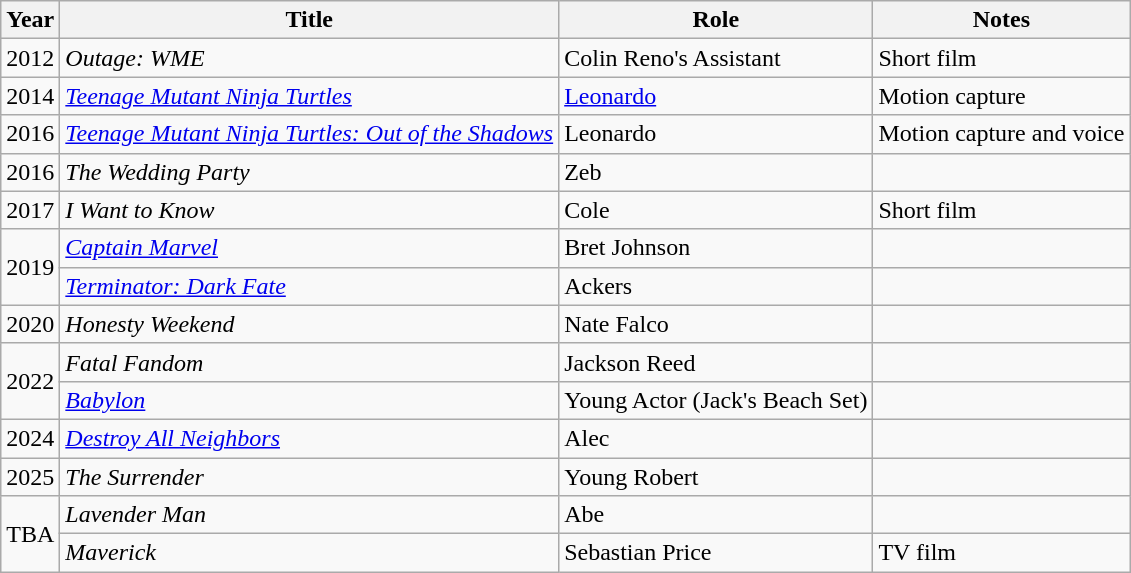<table class="wikitable" style="font-size:100%;" ;>
<tr>
<th>Year</th>
<th>Title</th>
<th>Role</th>
<th>Notes</th>
</tr>
<tr>
<td>2012</td>
<td><em>Outage: WME</em></td>
<td>Colin Reno's Assistant</td>
<td>Short film</td>
</tr>
<tr>
<td>2014</td>
<td><em><a href='#'>Teenage Mutant Ninja Turtles</a></em></td>
<td><a href='#'>Leonardo</a></td>
<td>Motion capture</td>
</tr>
<tr>
<td>2016</td>
<td><em><a href='#'>Teenage Mutant Ninja Turtles: Out of the Shadows</a></em></td>
<td>Leonardo</td>
<td>Motion capture and voice</td>
</tr>
<tr>
<td>2016</td>
<td><em>The Wedding Party</em></td>
<td>Zeb</td>
<td></td>
</tr>
<tr>
<td>2017</td>
<td><em>I Want to Know</em></td>
<td>Cole</td>
<td>Short film</td>
</tr>
<tr>
<td rowspan="2">2019</td>
<td><em><a href='#'>Captain Marvel</a></em></td>
<td>Bret Johnson</td>
<td></td>
</tr>
<tr>
<td><em><a href='#'>Terminator: Dark Fate</a></em></td>
<td>Ackers</td>
<td></td>
</tr>
<tr>
<td>2020</td>
<td><em>Honesty Weekend</em></td>
<td>Nate Falco</td>
<td></td>
</tr>
<tr>
<td rowspan="2">2022</td>
<td><em>Fatal Fandom</em></td>
<td>Jackson Reed</td>
<td></td>
</tr>
<tr>
<td><em><a href='#'>Babylon</a></em></td>
<td>Young Actor (Jack's Beach Set)</td>
<td></td>
</tr>
<tr>
<td>2024</td>
<td><em><a href='#'>Destroy All Neighbors</a></em></td>
<td>Alec</td>
<td></td>
</tr>
<tr>
<td>2025</td>
<td><em>The Surrender</em></td>
<td>Young Robert</td>
<td></td>
</tr>
<tr>
<td rowspan="2">TBA</td>
<td><em>Lavender Man</em></td>
<td>Abe</td>
<td></td>
</tr>
<tr>
<td><em>Maverick</em></td>
<td>Sebastian Price</td>
<td>TV film</td>
</tr>
</table>
